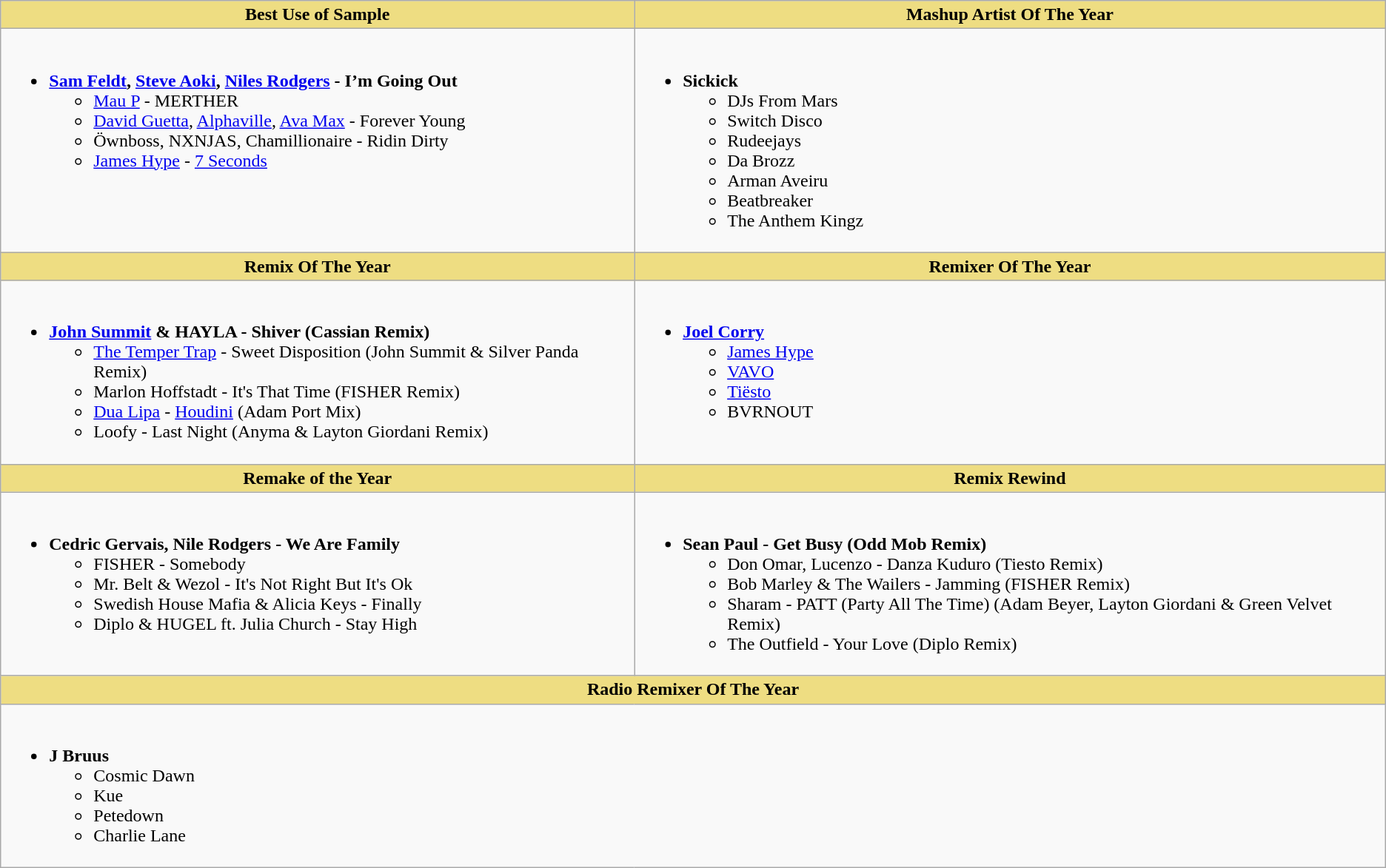<table class="wikitable">
<tr>
<th style="background:#EEDD82; width=50%">Best Use of Sample</th>
<th style="background:#EEDD82; width=50%">Mashup Artist Of The Year</th>
</tr>
<tr>
<td valign="top"><br><ul><li><strong><a href='#'>Sam Feldt</a>, <a href='#'>Steve Aoki</a>, <a href='#'>Niles Rodgers</a> - I’m Going Out</strong><ul><li><a href='#'>Mau P</a> - MERTHER</li><li><a href='#'>David Guetta</a>, <a href='#'>Alphaville</a>, <a href='#'>Ava Max</a> - Forever Young</li><li>Öwnboss, NXNJAS, Chamillionaire - Ridin Dirty</li><li><a href='#'>James Hype</a> - <a href='#'>7 Seconds</a></li></ul></li></ul></td>
<td valign="top"><br><ul><li><strong>Sickick</strong><ul><li>DJs From Mars</li><li>Switch Disco</li><li>Rudeejays</li><li>Da Brozz</li><li>Arman Aveiru</li><li>Beatbreaker</li><li>The Anthem Kingz</li></ul></li></ul></td>
</tr>
<tr>
<th style="background:#EEDD82; width=50%">Remix Of The Year</th>
<th style="background:#EEDD82; width=50%">Remixer Of The Year</th>
</tr>
<tr>
<td valign="top"><br><ul><li><strong><a href='#'>John Summit</a> & HAYLA - Shiver (Cassian Remix)</strong><ul><li><a href='#'>The Temper Trap</a> - Sweet Disposition (John Summit & Silver Panda Remix)</li><li>Marlon Hoffstadt - It's That Time (FISHER Remix)</li><li><a href='#'>Dua Lipa</a> - <a href='#'>Houdini</a> (Adam Port Mix)</li><li>Loofy - Last Night (Anyma & Layton Giordani Remix)</li></ul></li></ul></td>
<td valign="top"><br><ul><li><strong><a href='#'>Joel Corry</a></strong><ul><li><a href='#'>James Hype</a></li><li><a href='#'>VAVO</a></li><li><a href='#'>Tiësto</a></li><li>BVRNOUT</li></ul></li></ul></td>
</tr>
<tr>
<th style="background:#EEDD82; width=50%">Remake of the Year</th>
<th style="background:#EEDD82; width=50%">Remix Rewind</th>
</tr>
<tr>
<td valign="top"><br><ul><li><strong>Cedric Gervais, Nile Rodgers - We Are Family</strong><ul><li>FISHER - Somebody</li><li>Mr. Belt & Wezol - It's Not Right But It's Ok</li><li>Swedish House Mafia & Alicia Keys - Finally</li><li>Diplo & HUGEL ft. Julia Church - Stay High</li></ul></li></ul></td>
<td valign="top"><br><ul><li><strong>Sean Paul - Get Busy (Odd Mob Remix)</strong><ul><li>Don Omar, Lucenzo - Danza Kuduro (Tiesto Remix)</li><li>Bob Marley & The Wailers - Jamming (FISHER Remix)</li><li>Sharam - PATT (Party All The Time) (Adam Beyer, Layton Giordani & Green Velvet Remix)</li><li>The Outfield - Your Love (Diplo Remix)</li></ul></li></ul></td>
</tr>
<tr>
<th style="background:#EEDD82; width=50%" colspan="2">Radio Remixer Of The Year</th>
</tr>
<tr>
<td colspan="2"><br><ul><li><strong>J Bruus</strong><ul><li>Cosmic Dawn</li><li>Kue</li><li>Petedown</li><li>Charlie Lane</li></ul></li></ul></td>
</tr>
</table>
